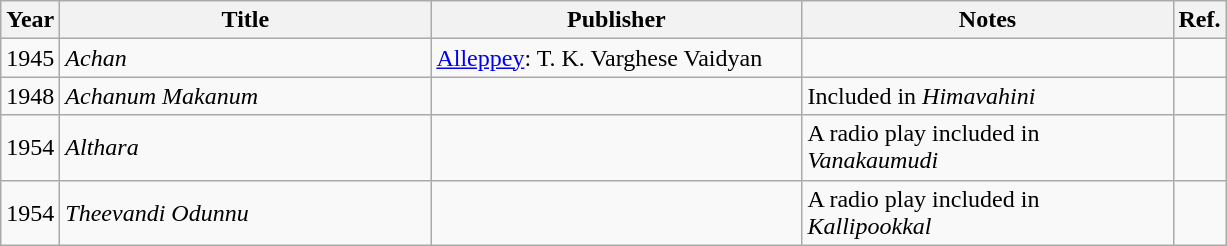<table class="wikitable">
<tr>
<th>Year</th>
<th ! style=width:15em>Title</th>
<th ! style=width:15em>Publisher</th>
<th ! style=width:15em>Notes</th>
<th>Ref.</th>
</tr>
<tr>
<td>1945</td>
<td><em>Achan</em></td>
<td><a href='#'>Alleppey</a>: T. K. Varghese Vaidyan</td>
<td></td>
<td></td>
</tr>
<tr>
<td>1948</td>
<td><em>Achanum Makanum</em></td>
<td></td>
<td>Included in <em>Himavahini</em></td>
<td></td>
</tr>
<tr>
<td>1954</td>
<td><em>Althara</em></td>
<td></td>
<td>A radio play included in <em>Vanakaumudi</em></td>
<td></td>
</tr>
<tr>
<td>1954</td>
<td><em>Theevandi Odunnu</em></td>
<td></td>
<td>A radio play included in <em>Kallipookkal</em></td>
<td></td>
</tr>
</table>
